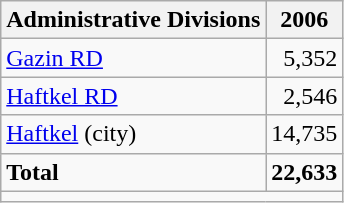<table class="wikitable">
<tr>
<th>Administrative Divisions</th>
<th>2006</th>
</tr>
<tr>
<td><a href='#'>Gazin RD</a></td>
<td style="text-align: right;">5,352</td>
</tr>
<tr>
<td><a href='#'>Haftkel RD</a></td>
<td style="text-align: right;">2,546</td>
</tr>
<tr>
<td><a href='#'>Haftkel</a> (city)</td>
<td style="text-align: right;">14,735</td>
</tr>
<tr>
<td><strong>Total</strong></td>
<td style="text-align: right;"><strong>22,633</strong></td>
</tr>
<tr>
<td colspan=4></td>
</tr>
</table>
